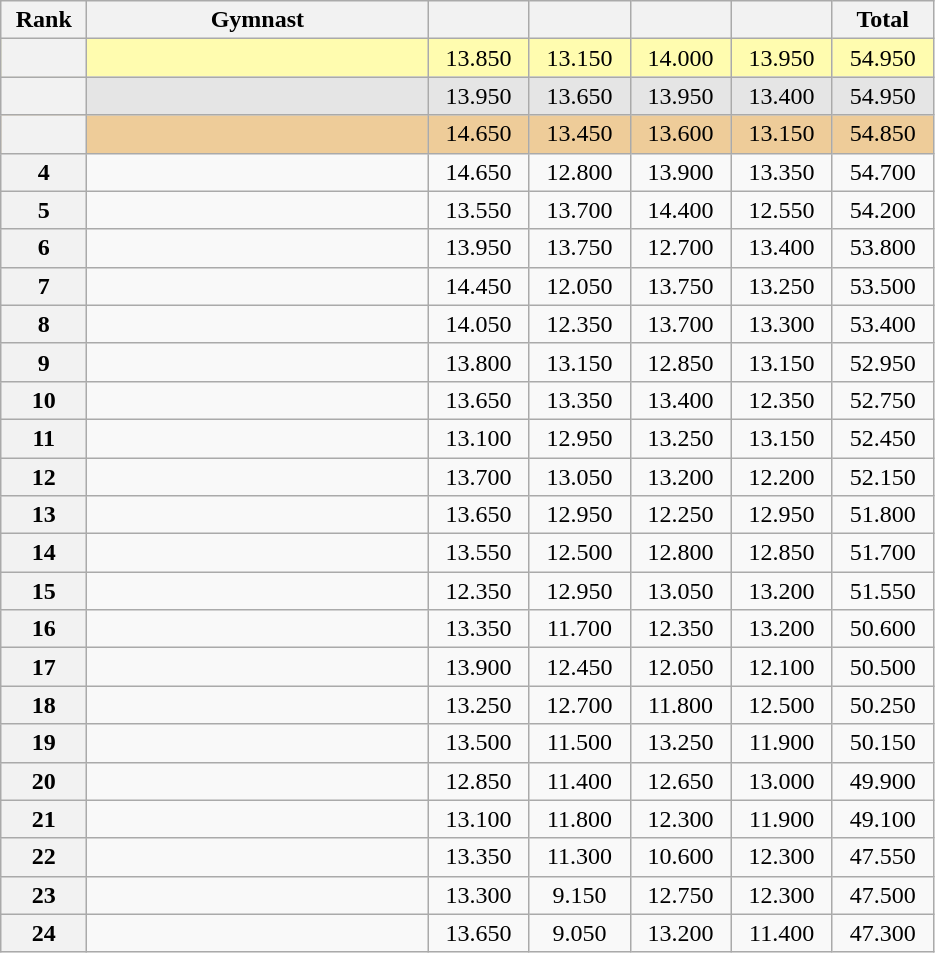<table class="wikitable sortable" style="text-align:center; font-size:100%">
<tr>
<th scope="col" style="width:50px;">Rank</th>
<th scope="col" style="width:220px;">Gymnast</th>
<th scope="col" style="width:60px;"></th>
<th scope="col" style="width:60px;"></th>
<th scope="col" style="width:60px;"></th>
<th scope="col" style="width:60px;"></th>
<th scope="col" style="width:60px;">Total</th>
</tr>
<tr style="background:#fffcaf;">
<th scope=row style="text-align:center"></th>
<td align=left></td>
<td>13.850</td>
<td>13.150</td>
<td>14.000</td>
<td>13.950</td>
<td>54.950</td>
</tr>
<tr style="background:#e5e5e5;">
<th scope=row style="text-align:center"></th>
<td align=left></td>
<td>13.950</td>
<td>13.650</td>
<td>13.950</td>
<td>13.400</td>
<td>54.950</td>
</tr>
<tr style="background:#ec9;">
<th scope=row style="text-align:center"></th>
<td align=left></td>
<td>14.650</td>
<td>13.450</td>
<td>13.600</td>
<td>13.150</td>
<td>54.850</td>
</tr>
<tr>
<th scope=row style="text-align:center">4</th>
<td align=left></td>
<td>14.650</td>
<td>12.800</td>
<td>13.900</td>
<td>13.350</td>
<td>54.700</td>
</tr>
<tr>
<th scope=row style="text-align:center">5</th>
<td align=left></td>
<td>13.550</td>
<td>13.700</td>
<td>14.400</td>
<td>12.550</td>
<td>54.200</td>
</tr>
<tr>
<th scope=row style="text-align:center">6</th>
<td align=left></td>
<td>13.950</td>
<td>13.750</td>
<td>12.700</td>
<td>13.400</td>
<td>53.800</td>
</tr>
<tr>
<th scope=row style="text-align:center">7</th>
<td align=left></td>
<td>14.450</td>
<td>12.050</td>
<td>13.750</td>
<td>13.250</td>
<td>53.500</td>
</tr>
<tr>
<th scope=row style="text-align:center">8</th>
<td align=left></td>
<td>14.050</td>
<td>12.350</td>
<td>13.700</td>
<td>13.300</td>
<td>53.400</td>
</tr>
<tr>
<th scope=row style="text-align:center">9</th>
<td align=left></td>
<td>13.800</td>
<td>13.150</td>
<td>12.850</td>
<td>13.150</td>
<td>52.950</td>
</tr>
<tr>
<th scope=row style="text-align:center">10</th>
<td align=left></td>
<td>13.650</td>
<td>13.350</td>
<td>13.400</td>
<td>12.350</td>
<td>52.750</td>
</tr>
<tr>
<th scope=row style="text-align:center">11</th>
<td align=left></td>
<td>13.100</td>
<td>12.950</td>
<td>13.250</td>
<td>13.150</td>
<td>52.450</td>
</tr>
<tr>
<th scope=row style="text-align:center">12</th>
<td align=left></td>
<td>13.700</td>
<td>13.050</td>
<td>13.200</td>
<td>12.200</td>
<td>52.150</td>
</tr>
<tr>
<th scope=row style="text-align:center">13</th>
<td align=left></td>
<td>13.650</td>
<td>12.950</td>
<td>12.250</td>
<td>12.950</td>
<td>51.800</td>
</tr>
<tr>
<th scope=row style="text-align:center">14</th>
<td align=left></td>
<td>13.550</td>
<td>12.500</td>
<td>12.800</td>
<td>12.850</td>
<td>51.700</td>
</tr>
<tr>
<th scope=row style="text-align:center">15</th>
<td align=left></td>
<td>12.350</td>
<td>12.950</td>
<td>13.050</td>
<td>13.200</td>
<td>51.550</td>
</tr>
<tr>
<th scope=row style="text-align:center">16</th>
<td align=left></td>
<td>13.350</td>
<td>11.700</td>
<td>12.350</td>
<td>13.200</td>
<td>50.600</td>
</tr>
<tr>
<th scope=row style="text-align:center">17</th>
<td align=left></td>
<td>13.900</td>
<td>12.450</td>
<td>12.050</td>
<td>12.100</td>
<td>50.500</td>
</tr>
<tr>
<th scope=row style="text-align:center">18</th>
<td align=left></td>
<td>13.250</td>
<td>12.700</td>
<td>11.800</td>
<td>12.500</td>
<td>50.250</td>
</tr>
<tr>
<th scope=row style="text-align:center">19</th>
<td align=left></td>
<td>13.500</td>
<td>11.500</td>
<td>13.250</td>
<td>11.900</td>
<td>50.150</td>
</tr>
<tr>
<th scope=row style="text-align:center">20</th>
<td align=left></td>
<td>12.850</td>
<td>11.400</td>
<td>12.650</td>
<td>13.000</td>
<td>49.900</td>
</tr>
<tr>
<th scope=row style="text-align:center">21</th>
<td align=left></td>
<td>13.100</td>
<td>11.800</td>
<td>12.300</td>
<td>11.900</td>
<td>49.100</td>
</tr>
<tr>
<th scope=row style="text-align:center">22</th>
<td align=left></td>
<td>13.350</td>
<td>11.300</td>
<td>10.600</td>
<td>12.300</td>
<td>47.550</td>
</tr>
<tr>
<th scope=row style="text-align:center">23</th>
<td align=left></td>
<td>13.300</td>
<td>9.150</td>
<td>12.750</td>
<td>12.300</td>
<td>47.500</td>
</tr>
<tr>
<th scope=row style="text-align:center">24</th>
<td align=left></td>
<td>13.650</td>
<td>9.050</td>
<td>13.200</td>
<td>11.400</td>
<td>47.300</td>
</tr>
</table>
